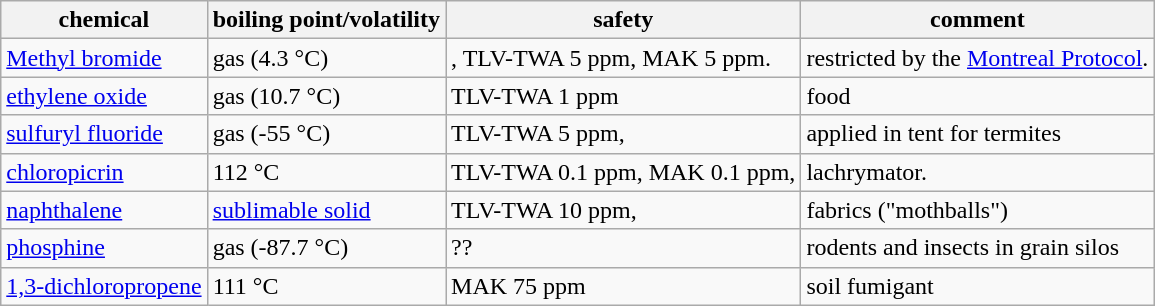<table class="wikitable">
<tr>
<th>chemical</th>
<th>boiling point/volatility</th>
<th>safety</th>
<th>comment</th>
</tr>
<tr>
<td><a href='#'>Methyl bromide</a></td>
<td>gas (4.3 °C)</td>
<td>, TLV-TWA 5 ppm, MAK 5 ppm.</td>
<td>restricted by the <a href='#'>Montreal Protocol</a>.</td>
</tr>
<tr>
<td><a href='#'>ethylene oxide</a></td>
<td>gas (10.7 °C)</td>
<td>TLV-TWA 1 ppm</td>
<td>food</td>
</tr>
<tr>
<td><a href='#'>sulfuryl fluoride</a></td>
<td>gas (-55 °C)</td>
<td>TLV-TWA 5 ppm,</td>
<td>applied in tent for termites</td>
</tr>
<tr>
<td><a href='#'>chloropicrin</a></td>
<td>112 °C</td>
<td>TLV-TWA 0.1 ppm, MAK 0.1 ppm,</td>
<td>lachrymator.</td>
</tr>
<tr>
<td><a href='#'>naphthalene</a></td>
<td><a href='#'>sublimable solid</a></td>
<td>TLV-TWA 10 ppm,</td>
<td>fabrics ("mothballs")</td>
</tr>
<tr>
<td><a href='#'>phosphine</a></td>
<td>gas (-87.7 °C)</td>
<td>??</td>
<td>rodents and insects in grain silos</td>
</tr>
<tr>
<td><a href='#'>1,3-dichloropropene</a></td>
<td>111 °C</td>
<td>MAK 75 ppm</td>
<td>soil fumigant</td>
</tr>
</table>
